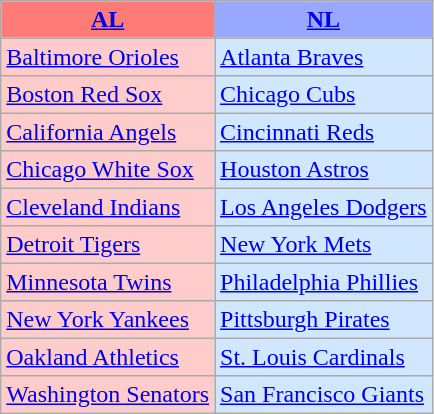<table class="wikitable" style="font-size:100%;line-height:1.1;">
<tr>
<th style="background-color: #FF7B77;"><a href='#'>AL</a></th>
<th style="background-color: #99A8FF;"><a href='#'>NL</a></th>
</tr>
<tr>
<td style="background-color: #FFCCCC;"><a href='#'>Baltimore Orioles</a></td>
<td style="background-color: #D0E7FF;"><a href='#'>Atlanta Braves</a></td>
</tr>
<tr>
<td style="background-color: #FFCCCC;"><a href='#'>Boston Red Sox</a></td>
<td style="background-color: #D0E7FF;"><a href='#'>Chicago Cubs</a></td>
</tr>
<tr>
<td style="background-color: #FFCCCC;"><a href='#'>California Angels</a></td>
<td style="background-color: #D0E7FF;"><a href='#'>Cincinnati Reds</a></td>
</tr>
<tr>
<td style="background-color: #FFCCCC;"><a href='#'>Chicago White Sox</a></td>
<td style="background-color: #D0E7FF;"><a href='#'>Houston Astros</a></td>
</tr>
<tr>
<td style="background-color: #FFCCCC;"><a href='#'>Cleveland Indians</a></td>
<td style="background-color: #D0E7FF;"><a href='#'>Los Angeles Dodgers</a></td>
</tr>
<tr>
<td style="background-color: #FFCCCC;"><a href='#'>Detroit Tigers</a></td>
<td style="background-color: #D0E7FF;"><a href='#'>New York Mets</a></td>
</tr>
<tr>
<td style="background-color: #FFCCCC;"><a href='#'>Minnesota Twins</a></td>
<td style="background-color: #D0E7FF;"><a href='#'>Philadelphia Phillies</a></td>
</tr>
<tr>
<td style="background-color: #FFCCCC;"><a href='#'>New York Yankees</a></td>
<td style="background-color: #D0E7FF;"><a href='#'>Pittsburgh Pirates</a></td>
</tr>
<tr>
<td style="background-color: #FFCCCC;"><a href='#'>Oakland Athletics</a></td>
<td style="background-color: #D0E7FF;"><a href='#'>St. Louis Cardinals</a></td>
</tr>
<tr>
<td style="background-color: #FFCCCC;"><a href='#'>Washington Senators</a></td>
<td style="background-color: #D0E7FF;"><a href='#'>San Francisco Giants</a></td>
</tr>
</table>
